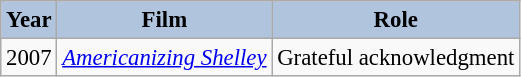<table class="wikitable" style="font-size:95%;">
<tr>
<th style="background:#B0C4DE;">Year</th>
<th style="background:#B0C4DE;">Film</th>
<th style="background:#B0C4DE;">Role</th>
</tr>
<tr>
<td>2007</td>
<td><em><a href='#'>Americanizing Shelley</a></em></td>
<td>Grateful acknowledgment</td>
</tr>
</table>
